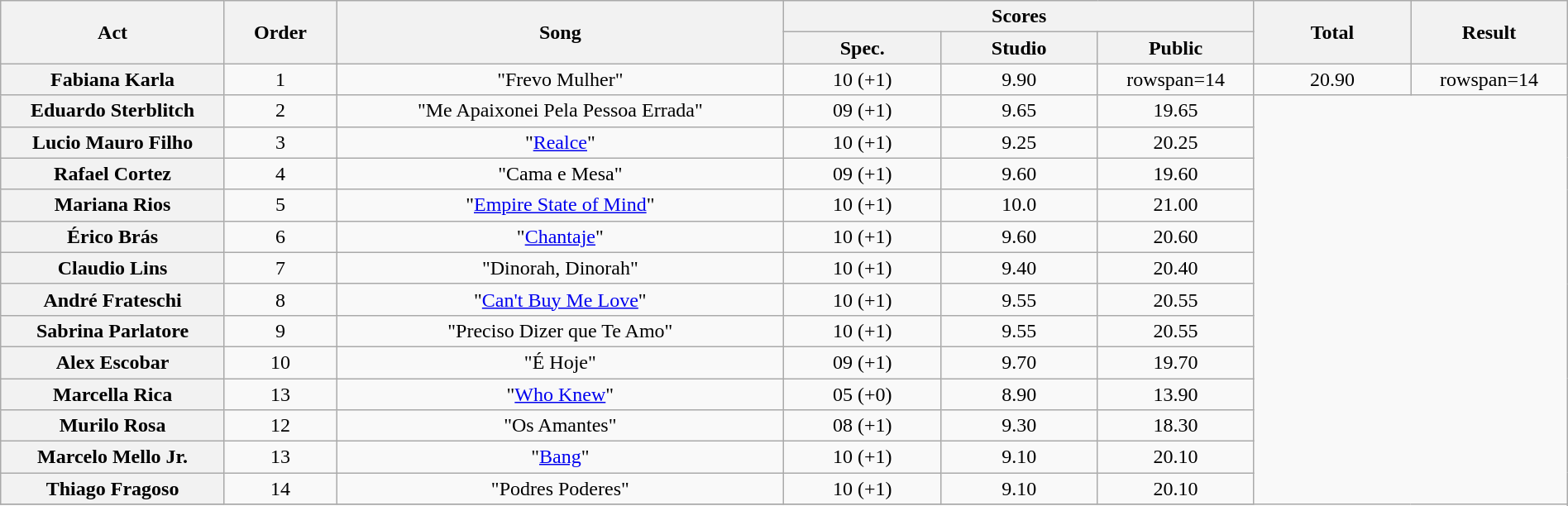<table class="wikitable plainrowheaders" style="text-align:center; width:100%;">
<tr>
<th scope="col" rowspan=2 width="10.0%">Act</th>
<th scope="col" rowspan=2 width="05.0%">Order</th>
<th scope="col" rowspan=2 width="20.0%">Song</th>
<th scope="col" colspan=3 width="20.0%">Scores</th>
<th scope="col" rowspan=2 width="07.0%">Total</th>
<th scope="col" rowspan=2 width="07.0%">Result</th>
</tr>
<tr>
<th scope="col" width="07.0%">Spec.</th>
<th scope="col" width="07.0%">Studio</th>
<th scope="col" width="07.0%">Public</th>
</tr>
<tr>
<th scope="row">Fabiana Karla</th>
<td>1</td>
<td>"Frevo Mulher"</td>
<td>10 (+1)</td>
<td>9.90</td>
<td>rowspan=14 </td>
<td>20.90</td>
<td>rowspan=14 </td>
</tr>
<tr>
<th scope="row">Eduardo Sterblitch</th>
<td>2</td>
<td>"Me Apaixonei Pela Pessoa Errada"</td>
<td>09 (+1)</td>
<td>9.65</td>
<td>19.65</td>
</tr>
<tr>
<th scope="row">Lucio Mauro Filho</th>
<td>3</td>
<td>"<a href='#'>Realce</a>"</td>
<td>10 (+1)</td>
<td>9.25</td>
<td>20.25</td>
</tr>
<tr>
<th scope="row">Rafael Cortez</th>
<td>4</td>
<td>"Cama e Mesa"</td>
<td>09 (+1)</td>
<td>9.60</td>
<td>19.60</td>
</tr>
<tr>
<th scope="row">Mariana Rios</th>
<td>5</td>
<td>"<a href='#'>Empire State of Mind</a>"</td>
<td>10 (+1)</td>
<td>10.0</td>
<td>21.00</td>
</tr>
<tr>
<th scope="row">Érico Brás</th>
<td>6</td>
<td>"<a href='#'>Chantaje</a>"</td>
<td>10 (+1)</td>
<td>9.60</td>
<td>20.60</td>
</tr>
<tr>
<th scope="row">Claudio Lins</th>
<td>7</td>
<td>"Dinorah, Dinorah"</td>
<td>10 (+1)</td>
<td>9.40</td>
<td>20.40</td>
</tr>
<tr>
<th scope="row">André Frateschi</th>
<td>8</td>
<td>"<a href='#'>Can't Buy Me Love</a>"</td>
<td>10 (+1)</td>
<td>9.55</td>
<td>20.55</td>
</tr>
<tr>
<th scope="row">Sabrina Parlatore</th>
<td>9</td>
<td>"Preciso Dizer que Te Amo"</td>
<td>10 (+1)</td>
<td>9.55</td>
<td>20.55</td>
</tr>
<tr>
<th scope="row">Alex Escobar</th>
<td>10</td>
<td>"É Hoje"</td>
<td>09 (+1)</td>
<td>9.70</td>
<td>19.70</td>
</tr>
<tr>
<th scope="row">Marcella Rica</th>
<td>13</td>
<td>"<a href='#'>Who Knew</a>"</td>
<td>05 (+0)</td>
<td>8.90</td>
<td>13.90</td>
</tr>
<tr>
<th scope="row">Murilo Rosa</th>
<td>12</td>
<td>"Os Amantes"</td>
<td>08 (+1)</td>
<td>9.30</td>
<td>18.30</td>
</tr>
<tr>
<th scope="row">Marcelo Mello Jr.</th>
<td>13</td>
<td>"<a href='#'>Bang</a>"</td>
<td>10 (+1)</td>
<td>9.10</td>
<td>20.10</td>
</tr>
<tr>
<th scope="row">Thiago Fragoso</th>
<td>14</td>
<td>"Podres Poderes"</td>
<td>10 (+1)</td>
<td>9.10</td>
<td>20.10</td>
</tr>
<tr>
</tr>
</table>
